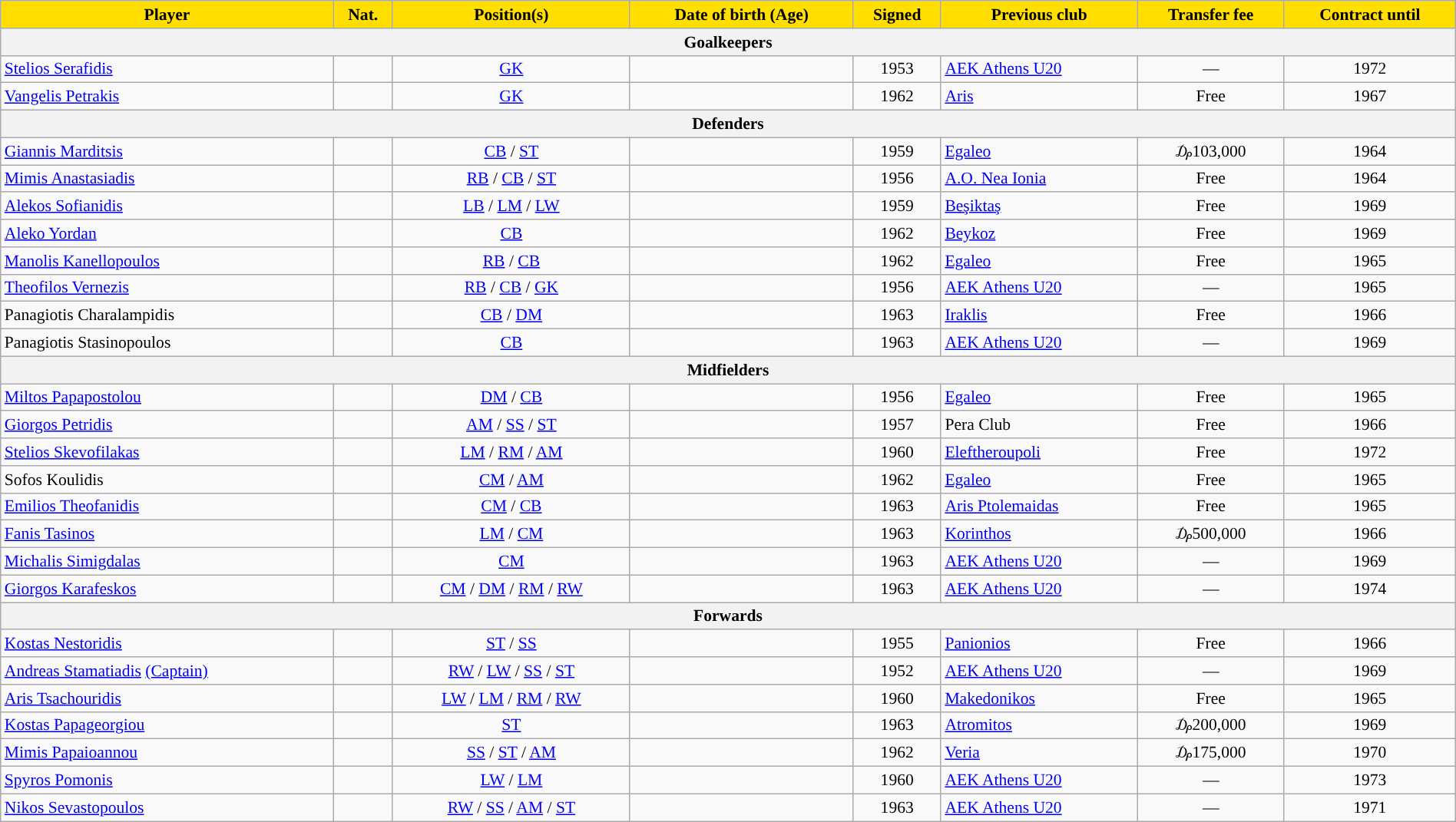<table class="wikitable" style="text-align:center; font-size:90%;width:100%;">
<tr>
<th style="background:#FFDE00">Player</th>
<th style="background:#FFDE00">Nat.</th>
<th style="background:#FFDE00">Position(s)</th>
<th style="background:#FFDE00">Date of birth (Age)</th>
<th style="background:#FFDE00">Signed</th>
<th style="background:#FFDE00">Previous club</th>
<th style="background:#FFDE00">Transfer fee</th>
<th style="background:#FFDE00">Contract until</th>
</tr>
<tr>
<th colspan="8">Goalkeepers</th>
</tr>
<tr>
<td align=left><a href='#'>Stelios Serafidis</a></td>
<td></td>
<td><a href='#'>GK</a></td>
<td></td>
<td>1953</td>
<td align=left> <a href='#'>AEK Athens U20</a></td>
<td>—</td>
<td>1972</td>
</tr>
<tr>
<td align=left><a href='#'>Vangelis Petrakis</a></td>
<td></td>
<td><a href='#'>GK</a></td>
<td></td>
<td>1962</td>
<td align=left> <a href='#'>Aris</a></td>
<td>Free</td>
<td>1967</td>
</tr>
<tr>
<th colspan="8">Defenders</th>
</tr>
<tr>
<td align=left><a href='#'>Giannis Marditsis</a></td>
<td></td>
<td><a href='#'>CB</a> / <a href='#'>ST</a></td>
<td></td>
<td>1959</td>
<td align=left> <a href='#'>Egaleo</a></td>
<td>₯103,000</td>
<td>1964</td>
</tr>
<tr>
<td align=left><a href='#'>Mimis Anastasiadis</a></td>
<td></td>
<td><a href='#'>RB</a> / <a href='#'>CB</a> / <a href='#'>ST</a></td>
<td></td>
<td>1956</td>
<td align=left> <a href='#'>A.O. Nea Ionia</a></td>
<td>Free</td>
<td>1964</td>
</tr>
<tr>
<td align=left><a href='#'>Alekos Sofianidis</a></td>
<td></td>
<td><a href='#'>LB</a> / <a href='#'>LM</a> / <a href='#'>LW</a></td>
<td></td>
<td>1959</td>
<td align=left> <a href='#'>Beşiktaş</a></td>
<td>Free</td>
<td>1969</td>
</tr>
<tr>
<td align=left><a href='#'>Aleko Yordan</a></td>
<td></td>
<td><a href='#'>CB</a></td>
<td></td>
<td>1962</td>
<td align=left> <a href='#'>Beykoz</a></td>
<td>Free</td>
<td>1969</td>
</tr>
<tr>
<td align=left><a href='#'>Manolis Kanellopoulos</a></td>
<td></td>
<td><a href='#'>RB</a> / <a href='#'>CB</a></td>
<td></td>
<td>1962</td>
<td align=left> <a href='#'>Egaleo</a></td>
<td>Free</td>
<td>1965</td>
</tr>
<tr>
<td align=left><a href='#'>Theofilos Vernezis</a></td>
<td></td>
<td><a href='#'>RB</a> / <a href='#'>CB</a> / <a href='#'>GK</a></td>
<td></td>
<td>1956</td>
<td align=left> <a href='#'>AEK Athens U20</a></td>
<td>—</td>
<td>1965</td>
</tr>
<tr>
<td align=left>Panagiotis Charalampidis</td>
<td></td>
<td><a href='#'>CB</a> / <a href='#'>DM</a></td>
<td></td>
<td>1963</td>
<td align=left> <a href='#'>Iraklis</a></td>
<td>Free</td>
<td>1966</td>
</tr>
<tr>
<td align=left>Panagiotis Stasinopoulos</td>
<td></td>
<td><a href='#'>CB</a></td>
<td></td>
<td>1963</td>
<td align=left> <a href='#'>AEK Athens U20</a></td>
<td>—</td>
<td>1969</td>
</tr>
<tr>
<th colspan="8">Midfielders</th>
</tr>
<tr>
<td align=left><a href='#'>Miltos Papapostolou</a></td>
<td></td>
<td><a href='#'>DM</a> / <a href='#'>CB</a></td>
<td></td>
<td>1956</td>
<td align=left> <a href='#'>Egaleo</a></td>
<td>Free</td>
<td>1965</td>
</tr>
<tr>
<td align=left><a href='#'>Giorgos Petridis</a></td>
<td></td>
<td><a href='#'>AM</a> / <a href='#'>SS</a> / <a href='#'>ST</a></td>
<td></td>
<td>1957</td>
<td align=left> Pera Club</td>
<td>Free</td>
<td>1966</td>
</tr>
<tr>
<td align=left><a href='#'>Stelios Skevofilakas</a></td>
<td></td>
<td><a href='#'>LM</a> / <a href='#'>RM</a> / <a href='#'>AM</a></td>
<td></td>
<td>1960</td>
<td align=left> <a href='#'>Eleftheroupoli</a></td>
<td>Free</td>
<td>1972</td>
</tr>
<tr>
<td align=left>Sofos Koulidis</td>
<td></td>
<td><a href='#'>CM</a> / <a href='#'>AM</a></td>
<td></td>
<td>1962</td>
<td align=left> <a href='#'>Egaleo</a></td>
<td>Free</td>
<td>1965</td>
</tr>
<tr>
<td align=left><a href='#'>Emilios Theofanidis</a></td>
<td></td>
<td><a href='#'>CM</a> / <a href='#'>CB</a></td>
<td></td>
<td>1963</td>
<td align=left> <a href='#'>Aris Ptolemaidas</a></td>
<td>Free</td>
<td>1965</td>
</tr>
<tr>
<td align=left><a href='#'>Fanis Tasinos</a></td>
<td></td>
<td><a href='#'>LM</a> / <a href='#'>CM</a></td>
<td></td>
<td>1963</td>
<td align=left> <a href='#'>Korinthos</a></td>
<td>₯500,000</td>
<td>1966</td>
</tr>
<tr>
<td align=left><a href='#'>Michalis Simigdalas</a></td>
<td></td>
<td><a href='#'>CM</a></td>
<td></td>
<td>1963</td>
<td align=left> <a href='#'>AEK Athens U20</a></td>
<td>—</td>
<td>1969</td>
</tr>
<tr>
<td align=left><a href='#'>Giorgos Karafeskos</a></td>
<td></td>
<td><a href='#'>CM</a> / <a href='#'>DM</a> / <a href='#'>RM</a> / <a href='#'>RW</a></td>
<td></td>
<td>1963</td>
<td align=left> <a href='#'>AEK Athens U20</a></td>
<td>—</td>
<td>1974</td>
</tr>
<tr>
<th colspan="8">Forwards</th>
</tr>
<tr>
<td align=left><a href='#'>Kostas Nestoridis</a></td>
<td></td>
<td><a href='#'>ST</a> / <a href='#'>SS</a></td>
<td></td>
<td>1955</td>
<td align=left> <a href='#'>Panionios</a></td>
<td>Free</td>
<td>1966</td>
</tr>
<tr>
<td align=left><a href='#'>Andreas Stamatiadis</a> <a href='#'>(Captain)</a></td>
<td></td>
<td><a href='#'>RW</a> / <a href='#'>LW</a> / <a href='#'>SS</a> / <a href='#'>ST</a></td>
<td></td>
<td>1952</td>
<td align=left> <a href='#'>AEK Athens U20</a></td>
<td>—</td>
<td>1969</td>
</tr>
<tr>
<td align=left><a href='#'>Aris Tsachouridis</a></td>
<td></td>
<td><a href='#'>LW</a> / <a href='#'>LM</a> / <a href='#'>RM</a> / <a href='#'>RW</a></td>
<td></td>
<td>1960</td>
<td align=left> <a href='#'>Makedonikos</a></td>
<td>Free</td>
<td>1965</td>
</tr>
<tr>
<td align=left><a href='#'>Kostas Papageorgiou</a></td>
<td></td>
<td><a href='#'>ST</a></td>
<td></td>
<td>1963</td>
<td align=left> <a href='#'>Atromitos</a></td>
<td>₯200,000</td>
<td>1969</td>
</tr>
<tr>
<td align=left><a href='#'>Mimis Papaioannou</a></td>
<td></td>
<td><a href='#'>SS</a> / <a href='#'>ST</a> / <a href='#'>AM</a></td>
<td></td>
<td>1962</td>
<td align=left> <a href='#'>Veria</a></td>
<td>₯175,000</td>
<td>1970</td>
</tr>
<tr>
<td align=left><a href='#'>Spyros Pomonis</a></td>
<td></td>
<td><a href='#'>LW</a> / <a href='#'>LM</a></td>
<td></td>
<td>1960</td>
<td align=left> <a href='#'>AEK Athens U20</a></td>
<td>—</td>
<td>1973</td>
</tr>
<tr>
<td align=left><a href='#'>Nikos Sevastopoulos</a></td>
<td></td>
<td><a href='#'>RW</a> / <a href='#'>SS</a> / <a href='#'>AM</a> / <a href='#'>ST</a></td>
<td></td>
<td>1963</td>
<td align=left> <a href='#'>AEK Athens U20</a></td>
<td>—</td>
<td>1971</td>
</tr>
</table>
